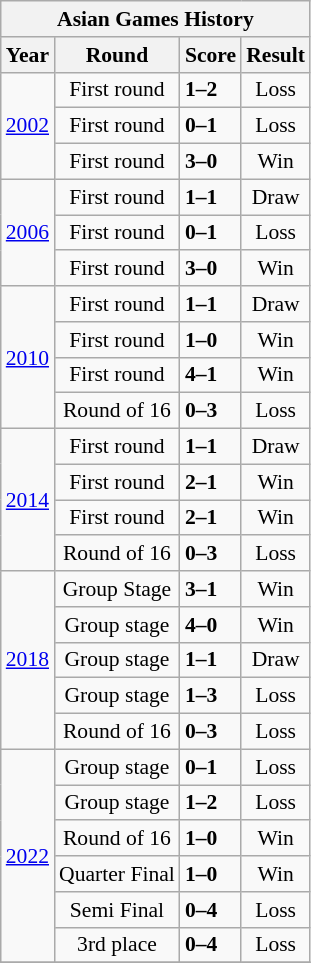<table class="wikitable" style="text-align: center;font-size:90%;">
<tr>
<th colspan=4>Asian Games History</th>
</tr>
<tr>
<th>Year</th>
<th>Round</th>
<th>Score</th>
<th>Result</th>
</tr>
<tr>
<td rowspan=3> <a href='#'>2002</a></td>
<td>First round</td>
<td align="left"> <strong>1–2</strong> </td>
<td>Loss</td>
</tr>
<tr>
<td>First round</td>
<td align="left"> <strong>0–1</strong> </td>
<td>Loss</td>
</tr>
<tr>
<td>First round</td>
<td align="left"> <strong>3–0</strong> </td>
<td>Win</td>
</tr>
<tr>
<td rowspan=3> <a href='#'>2006</a></td>
<td>First round</td>
<td align="left"> <strong>1–1</strong> </td>
<td>Draw</td>
</tr>
<tr>
<td>First round</td>
<td align="left"> <strong>0–1</strong> </td>
<td>Loss</td>
</tr>
<tr>
<td>First round</td>
<td align="left"> <strong>3–0</strong> </td>
<td>Win</td>
</tr>
<tr>
<td rowspan=4> <a href='#'>2010</a></td>
<td>First round</td>
<td align="left"> <strong>1–1</strong> </td>
<td>Draw</td>
</tr>
<tr>
<td>First round</td>
<td align="left"> <strong>1–0</strong> </td>
<td>Win</td>
</tr>
<tr>
<td>First round</td>
<td align="left"> <strong>4–1</strong> </td>
<td>Win</td>
</tr>
<tr>
<td>Round of 16</td>
<td align="left"> <strong>0–3</strong> </td>
<td>Loss</td>
</tr>
<tr>
<td rowspan=4> <a href='#'>2014</a></td>
<td>First round</td>
<td align="left"> <strong>1–1</strong> </td>
<td>Draw</td>
</tr>
<tr>
<td>First round</td>
<td align="left"> <strong>2–1</strong> </td>
<td>Win</td>
</tr>
<tr>
<td>First round</td>
<td align="left"> <strong>2–1</strong> </td>
<td>Win</td>
</tr>
<tr>
<td>Round of 16</td>
<td align="left"> <strong>0–3</strong> </td>
<td>Loss</td>
</tr>
<tr>
<td rowspan=5> <a href='#'>2018</a></td>
<td>Group Stage</td>
<td align="left"> <strong>3–1</strong> </td>
<td>Win</td>
</tr>
<tr>
<td>Group stage</td>
<td align="left"> <strong>4–0</strong> </td>
<td>Win</td>
</tr>
<tr>
<td>Group stage</td>
<td align="left"> <strong>1–1</strong> </td>
<td>Draw</td>
</tr>
<tr>
<td>Group stage</td>
<td align="left"> <strong>1–3</strong> </td>
<td>Loss</td>
</tr>
<tr>
<td>Round of 16</td>
<td align="left"> <strong> 0–3</strong> </td>
<td>Loss</td>
</tr>
<tr>
<td rowspan=6> <a href='#'>2022</a></td>
<td>Group stage</td>
<td align="left"> <strong>0–1</strong> </td>
<td>Loss</td>
</tr>
<tr>
<td>Group stage</td>
<td align="left"> <strong>1–2</strong> </td>
<td>Loss</td>
</tr>
<tr>
<td>Round of 16</td>
<td align="left"> <strong>1–0</strong> </td>
<td>Win</td>
</tr>
<tr>
<td>Quarter Final</td>
<td align="left"> <strong>1–0</strong> </td>
<td>Win</td>
</tr>
<tr>
<td>Semi Final</td>
<td align="left"> <strong>0–4</strong> </td>
<td>Loss</td>
</tr>
<tr>
<td>3rd place</td>
<td align="left"> <strong>0–4</strong> </td>
<td>Loss</td>
</tr>
<tr>
</tr>
</table>
